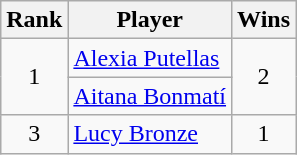<table class="wikitable">
<tr>
<th>Rank</th>
<th>Player</th>
<th>Wins</th>
</tr>
<tr>
<td rowspan="2" align="center">1</td>
<td> <a href='#'>Alexia Putellas</a></td>
<td rowspan="2" align="center">2</td>
</tr>
<tr>
<td> <a href='#'>Aitana Bonmatí</a></td>
</tr>
<tr>
<td align="center">3</td>
<td> <a href='#'>Lucy Bronze</a></td>
<td align="center">1</td>
</tr>
</table>
